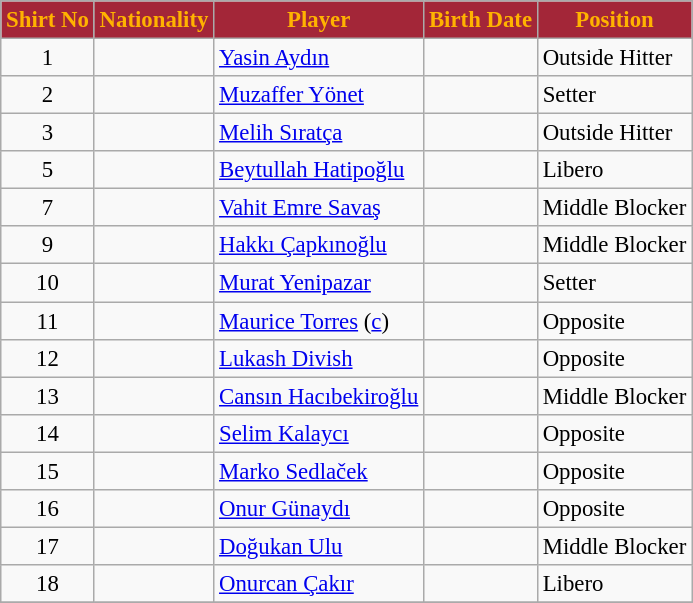<table class=wikitable style="font-size:95%;">
<tr>
<th style="color:#FFB300; background:#A32638;">Shirt No</th>
<th style="color:#FFB300; background:#A32638;">Nationality</th>
<th style="color:#FFB300; background:#A32638;">Player</th>
<th style="color:#FFB300; background:#A32638;">Birth Date</th>
<th style="color:#FFB300; background:#A32638;">Position</th>
</tr>
<tr>
<td align=center>1</td>
<td></td>
<td><a href='#'>Yasin Aydın</a></td>
<td></td>
<td>Outside Hitter</td>
</tr>
<tr>
<td align=center>2</td>
<td></td>
<td><a href='#'>Muzaffer Yönet</a></td>
<td></td>
<td>Setter</td>
</tr>
<tr>
<td align=center>3</td>
<td></td>
<td><a href='#'>Melih Sıratça</a></td>
<td></td>
<td>Outside Hitter</td>
</tr>
<tr>
<td align=center>5</td>
<td></td>
<td><a href='#'>Beytullah Hatipoğlu</a></td>
<td></td>
<td>Libero</td>
</tr>
<tr>
<td align=center>7</td>
<td></td>
<td><a href='#'>Vahit Emre Savaş</a></td>
<td></td>
<td>Middle Blocker</td>
</tr>
<tr>
<td align=center>9</td>
<td></td>
<td><a href='#'>Hakkı Çapkınoğlu</a></td>
<td></td>
<td>Middle Blocker</td>
</tr>
<tr>
<td align=center>10</td>
<td></td>
<td><a href='#'>Murat Yenipazar</a></td>
<td></td>
<td>Setter</td>
</tr>
<tr>
<td align=center>11</td>
<td></td>
<td><a href='#'>Maurice Torres</a> (<a href='#'>c</a>)</td>
<td></td>
<td>Opposite</td>
</tr>
<tr>
<td align=center>12</td>
<td></td>
<td><a href='#'>Lukash Divish</a></td>
<td></td>
<td>Opposite</td>
</tr>
<tr>
<td align=center>13</td>
<td></td>
<td><a href='#'>Cansın Hacıbekiroğlu</a></td>
<td></td>
<td>Middle Blocker</td>
</tr>
<tr>
<td align=center>14</td>
<td></td>
<td><a href='#'>Selim Kalaycı</a></td>
<td></td>
<td>Opposite</td>
</tr>
<tr>
<td align=center>15</td>
<td></td>
<td><a href='#'>Marko Sedlaček</a></td>
<td></td>
<td>Opposite</td>
</tr>
<tr>
<td align=center>16</td>
<td></td>
<td><a href='#'>Onur Günaydı</a></td>
<td></td>
<td>Opposite</td>
</tr>
<tr>
<td align=center>17</td>
<td></td>
<td><a href='#'>Doğukan Ulu</a></td>
<td></td>
<td>Middle Blocker</td>
</tr>
<tr>
<td align=center>18</td>
<td></td>
<td><a href='#'>Onurcan Çakır</a></td>
<td></td>
<td>Libero</td>
</tr>
<tr>
</tr>
</table>
